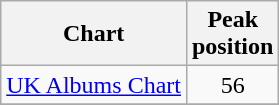<table class="wikitable sortable">
<tr>
<th>Chart</th>
<th>Peak<br>position</th>
</tr>
<tr>
<td align="left"><a href='#'>UK Albums Chart</a></td>
<td align="center">56</td>
</tr>
<tr>
</tr>
</table>
